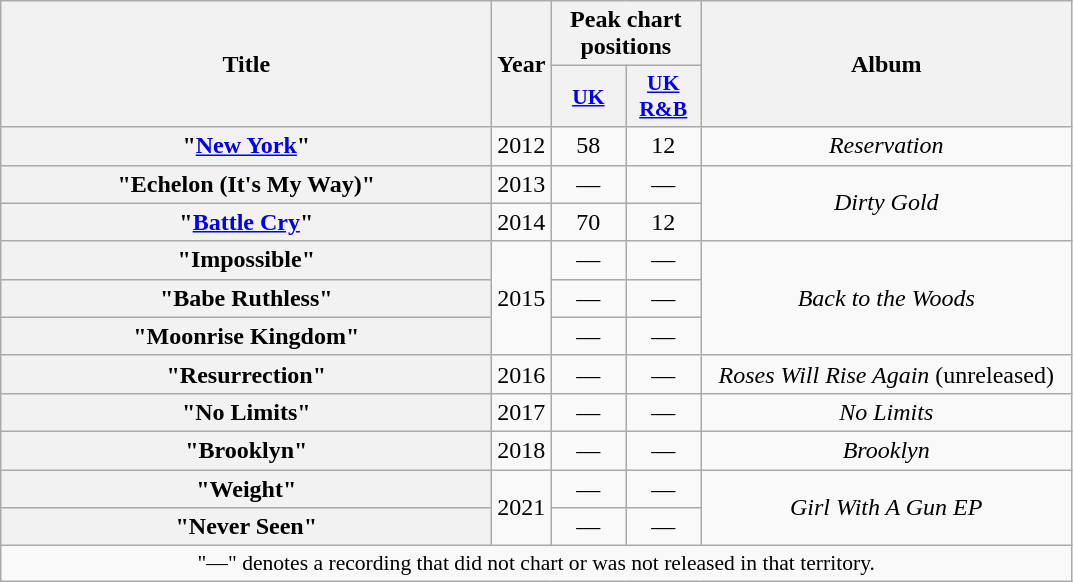<table class="wikitable plainrowheaders" style="text-align:center;">
<tr>
<th scope="col" rowspan="2" style="width:20em;">Title</th>
<th scope="col" rowspan="2" style="width:1em;">Year</th>
<th scope="col" colspan="2">Peak chart positions</th>
<th scope="col" rowspan="2" style="width:15em;">Album</th>
</tr>
<tr>
<th style="width:3em;font-size:90%;"><a href='#'>UK</a><br></th>
<th style="width:3em;font-size:90%;"><a href='#'>UK<br>R&B</a><br></th>
</tr>
<tr>
<th scope="row">"<a href='#'>New York</a>"</th>
<td>2012</td>
<td>58</td>
<td>12</td>
<td><em>Reservation</em></td>
</tr>
<tr>
<th scope="row">"Echelon (It's My Way)"</th>
<td>2013</td>
<td>—</td>
<td>—</td>
<td scope="col" rowspan="2"><em>Dirty Gold</em></td>
</tr>
<tr>
<th scope="row">"<a href='#'>Battle Cry</a>" </th>
<td>2014</td>
<td>70</td>
<td>12</td>
</tr>
<tr>
<th scope="row">"Impossible"</th>
<td rowspan="3">2015</td>
<td>—</td>
<td>—</td>
<td rowspan="3"><em>Back to the Woods</em></td>
</tr>
<tr>
<th scope="row">"Babe Ruthless"</th>
<td>—</td>
<td>—</td>
</tr>
<tr>
<th scope="row">"Moonrise Kingdom"</th>
<td>—</td>
<td>—</td>
</tr>
<tr>
<th scope="row">"Resurrection"</th>
<td>2016</td>
<td>—</td>
<td>—</td>
<td><em>Roses Will Rise Again</em> (unreleased)</td>
</tr>
<tr>
<th scope="row">"No Limits"</th>
<td>2017</td>
<td>—</td>
<td>—</td>
<td><em>No Limits</em></td>
</tr>
<tr>
<th scope="row">"Brooklyn"</th>
<td>2018</td>
<td>—</td>
<td>—</td>
<td><em>Brooklyn</em></td>
</tr>
<tr>
<th scope="row">"Weight"</th>
<td scope="col" rowspan="2">2021</td>
<td>—</td>
<td>—</td>
<td scope="col" rowspan="2"><em>Girl With A Gun EP</em></td>
</tr>
<tr>
<th scope="row">"Never Seen"</th>
<td>—</td>
<td>—</td>
</tr>
<tr>
<td colspan="8" style="font-size:90%">"—" denotes a recording that did not chart or was not released in that territory.</td>
</tr>
</table>
